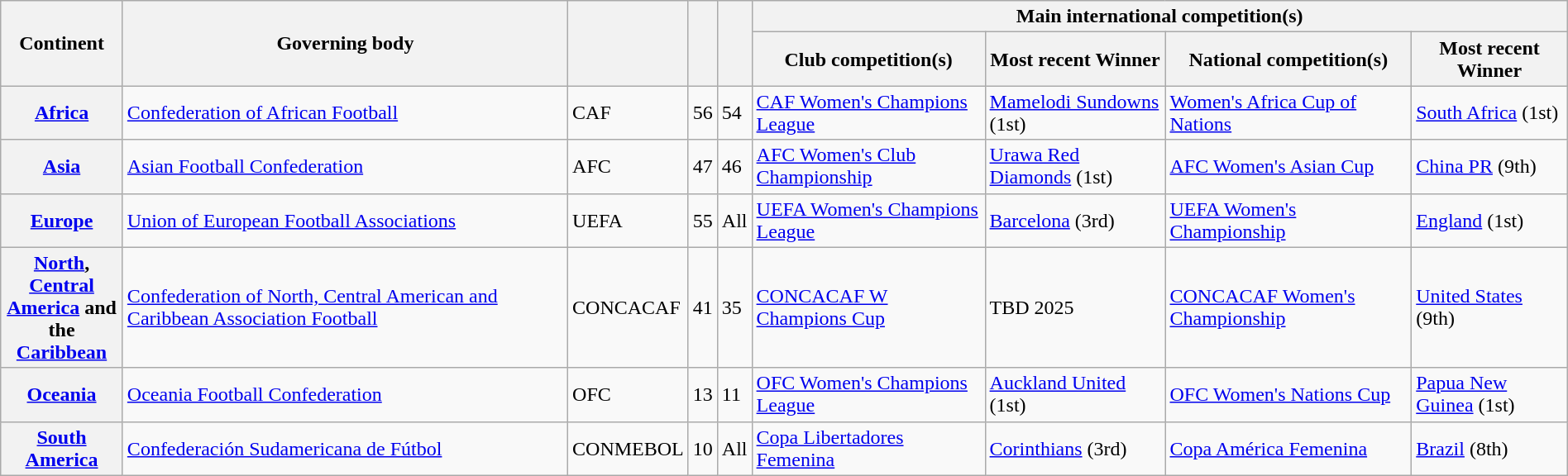<table class="wikitable sortable" style="width: 100%;">
<tr>
<th scope="row" rowspan="2">Continent</th>
<th scope="row" rowspan="2">Governing body</th>
<th scope="row" rowspan="2"></th>
<th scope="row" rowspan="2"></th>
<th scope="row" rowspan="2"></th>
<th colspan="4" scope="row">Main international competition(s)</th>
</tr>
<tr>
<th scope="row">Club competition(s)</th>
<th>Most recent Winner</th>
<th scope="row">National competition(s)</th>
<th>Most recent Winner</th>
</tr>
<tr>
<th scope="row" rowspan="1"><a href='#'>Africa</a></th>
<td rowspan="1"> <a href='#'>Confederation of African Football</a></td>
<td rowspan="1">CAF</td>
<td rowspan="1">56</td>
<td rowspan="1">54</td>
<td><a href='#'>CAF Women's Champions League</a></td>
<td><a href='#'>Mamelodi Sundowns</a> (1st)</td>
<td><a href='#'>Women's Africa Cup of Nations</a></td>
<td><a href='#'>South Africa</a> (1st)</td>
</tr>
<tr>
<th scope="row" rowspan="1"><a href='#'>Asia</a></th>
<td rowspan="1"> <a href='#'>Asian Football Confederation</a></td>
<td rowspan="1">AFC</td>
<td rowspan="1">47</td>
<td rowspan="1">46</td>
<td><a href='#'>AFC Women's Club Championship</a></td>
<td><a href='#'>Urawa Red Diamonds</a> (1st)</td>
<td><a href='#'>AFC Women's Asian Cup</a></td>
<td><a href='#'>China PR</a> (9th)</td>
</tr>
<tr>
<th scope="row" rowspan="1"><a href='#'>Europe</a></th>
<td rowspan="1"> <a href='#'>Union of European Football Associations</a></td>
<td rowspan="1">UEFA</td>
<td rowspan="1">55</td>
<td rowspan="1">All</td>
<td><a href='#'>UEFA Women's Champions League</a></td>
<td><a href='#'>Barcelona</a> (3rd)</td>
<td><a href='#'>UEFA Women's Championship</a></td>
<td><a href='#'>England</a> (1st)</td>
</tr>
<tr>
<th scope="row"><a href='#'>North</a>, <a href='#'>Central<br>America</a> and<br>the <a href='#'>Caribbean</a></th>
<td> <a href='#'>Confederation of North, Central American and Caribbean Association Football</a></td>
<td>CONCACAF</td>
<td>41</td>
<td>35</td>
<td><a href='#'>CONCACAF W Champions Cup</a></td>
<td>TBD 2025</td>
<td><a href='#'>CONCACAF Women's Championship</a></td>
<td><a href='#'>United States</a> (9th)</td>
</tr>
<tr>
<th scope="row"><a href='#'>Oceania</a></th>
<td> <a href='#'>Oceania Football Confederation</a></td>
<td>OFC</td>
<td>13</td>
<td>11</td>
<td><a href='#'>OFC Women's Champions League</a></td>
<td><a href='#'>Auckland United</a> (1st)</td>
<td><a href='#'>OFC Women's Nations Cup</a></td>
<td><a href='#'>Papua New Guinea</a> (1st)</td>
</tr>
<tr>
<th scope="row" rowspan="1"><a href='#'>South America</a></th>
<td rowspan="1"> <a href='#'>Confederación Sudamericana de Fútbol</a></td>
<td rowspan="1">CONMEBOL</td>
<td rowspan="1">10</td>
<td rowspan="1">All</td>
<td><a href='#'>Copa Libertadores Femenina</a></td>
<td><a href='#'>Corinthians</a> (3rd)</td>
<td><a href='#'>Copa América Femenina</a></td>
<td><a href='#'>Brazil</a> (8th)</td>
</tr>
</table>
